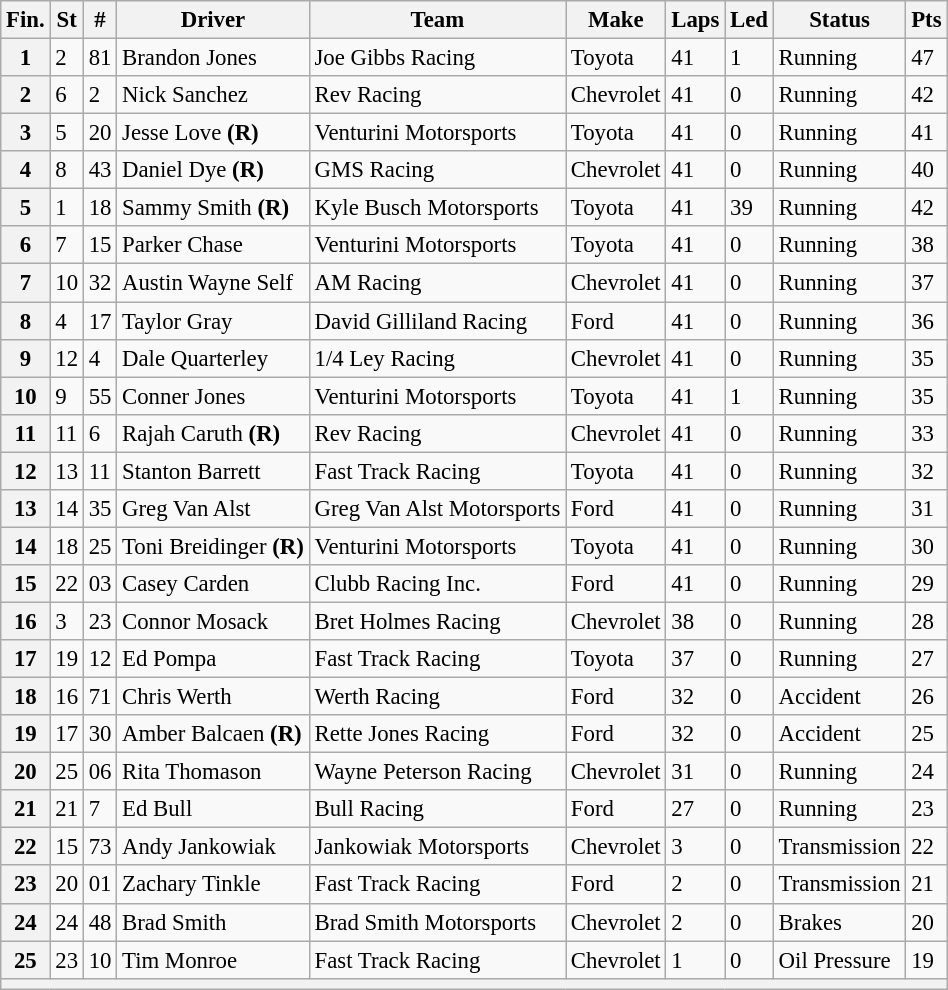<table class="wikitable" style="font-size:95%">
<tr>
<th>Fin.</th>
<th>St</th>
<th>#</th>
<th>Driver</th>
<th>Team</th>
<th>Make</th>
<th>Laps</th>
<th>Led</th>
<th>Status</th>
<th>Pts</th>
</tr>
<tr>
<th>1</th>
<td>2</td>
<td>81</td>
<td>Brandon Jones</td>
<td>Joe Gibbs Racing</td>
<td>Toyota</td>
<td>41</td>
<td>1</td>
<td>Running</td>
<td>47</td>
</tr>
<tr>
<th>2</th>
<td>6</td>
<td>2</td>
<td>Nick Sanchez</td>
<td>Rev Racing</td>
<td>Chevrolet</td>
<td>41</td>
<td>0</td>
<td>Running</td>
<td>42</td>
</tr>
<tr>
<th>3</th>
<td>5</td>
<td>20</td>
<td>Jesse Love <strong>(R)</strong></td>
<td>Venturini Motorsports</td>
<td>Toyota</td>
<td>41</td>
<td>0</td>
<td>Running</td>
<td>41</td>
</tr>
<tr>
<th>4</th>
<td>8</td>
<td>43</td>
<td>Daniel Dye <strong>(R)</strong></td>
<td>GMS Racing</td>
<td>Chevrolet</td>
<td>41</td>
<td>0</td>
<td>Running</td>
<td>40</td>
</tr>
<tr>
<th>5</th>
<td>1</td>
<td>18</td>
<td>Sammy Smith <strong>(R)</strong></td>
<td>Kyle Busch Motorsports</td>
<td>Toyota</td>
<td>41</td>
<td>39</td>
<td>Running</td>
<td>42</td>
</tr>
<tr>
<th>6</th>
<td>7</td>
<td>15</td>
<td>Parker Chase</td>
<td>Venturini Motorsports</td>
<td>Toyota</td>
<td>41</td>
<td>0</td>
<td>Running</td>
<td>38</td>
</tr>
<tr>
<th>7</th>
<td>10</td>
<td>32</td>
<td>Austin Wayne Self</td>
<td>AM Racing</td>
<td>Chevrolet</td>
<td>41</td>
<td>0</td>
<td>Running</td>
<td>37</td>
</tr>
<tr>
<th>8</th>
<td>4</td>
<td>17</td>
<td>Taylor Gray</td>
<td>David Gilliland Racing</td>
<td>Ford</td>
<td>41</td>
<td>0</td>
<td>Running</td>
<td>36</td>
</tr>
<tr>
<th>9</th>
<td>12</td>
<td>4</td>
<td>Dale Quarterley</td>
<td>1/4 Ley Racing</td>
<td>Chevrolet</td>
<td>41</td>
<td>0</td>
<td>Running</td>
<td>35</td>
</tr>
<tr>
<th>10</th>
<td>9</td>
<td>55</td>
<td>Conner Jones</td>
<td>Venturini Motorsports</td>
<td>Toyota</td>
<td>41</td>
<td>1</td>
<td>Running</td>
<td>35</td>
</tr>
<tr>
<th>11</th>
<td>11</td>
<td>6</td>
<td>Rajah Caruth <strong>(R)</strong></td>
<td>Rev Racing</td>
<td>Chevrolet</td>
<td>41</td>
<td>0</td>
<td>Running</td>
<td>33</td>
</tr>
<tr>
<th>12</th>
<td>13</td>
<td>11</td>
<td>Stanton Barrett</td>
<td>Fast Track Racing</td>
<td>Toyota</td>
<td>41</td>
<td>0</td>
<td>Running</td>
<td>32</td>
</tr>
<tr>
<th>13</th>
<td>14</td>
<td>35</td>
<td>Greg Van Alst</td>
<td>Greg Van Alst Motorsports</td>
<td>Ford</td>
<td>41</td>
<td>0</td>
<td>Running</td>
<td>31</td>
</tr>
<tr>
<th>14</th>
<td>18</td>
<td>25</td>
<td>Toni Breidinger <strong>(R)</strong></td>
<td>Venturini Motorsports</td>
<td>Toyota</td>
<td>41</td>
<td>0</td>
<td>Running</td>
<td>30</td>
</tr>
<tr>
<th>15</th>
<td>22</td>
<td>03</td>
<td>Casey Carden</td>
<td>Clubb Racing Inc.</td>
<td>Ford</td>
<td>41</td>
<td>0</td>
<td>Running</td>
<td>29</td>
</tr>
<tr>
<th>16</th>
<td>3</td>
<td>23</td>
<td>Connor Mosack</td>
<td>Bret Holmes Racing</td>
<td>Chevrolet</td>
<td>38</td>
<td>0</td>
<td>Running</td>
<td>28</td>
</tr>
<tr>
<th>17</th>
<td>19</td>
<td>12</td>
<td>Ed Pompa</td>
<td>Fast Track Racing</td>
<td>Toyota</td>
<td>37</td>
<td>0</td>
<td>Running</td>
<td>27</td>
</tr>
<tr>
<th>18</th>
<td>16</td>
<td>71</td>
<td>Chris Werth</td>
<td>Werth Racing</td>
<td>Ford</td>
<td>32</td>
<td>0</td>
<td>Accident</td>
<td>26</td>
</tr>
<tr>
<th>19</th>
<td>17</td>
<td>30</td>
<td>Amber Balcaen <strong>(R)</strong></td>
<td>Rette Jones Racing</td>
<td>Ford</td>
<td>32</td>
<td>0</td>
<td>Accident</td>
<td>25</td>
</tr>
<tr>
<th>20</th>
<td>25</td>
<td>06</td>
<td>Rita Thomason</td>
<td>Wayne Peterson Racing</td>
<td>Chevrolet</td>
<td>31</td>
<td>0</td>
<td>Running</td>
<td>24</td>
</tr>
<tr>
<th>21</th>
<td>21</td>
<td>7</td>
<td>Ed Bull</td>
<td>Bull Racing</td>
<td>Ford</td>
<td>27</td>
<td>0</td>
<td>Running</td>
<td>23</td>
</tr>
<tr>
<th>22</th>
<td>15</td>
<td>73</td>
<td>Andy Jankowiak</td>
<td>Jankowiak Motorsports</td>
<td>Chevrolet</td>
<td>3</td>
<td>0</td>
<td>Transmission</td>
<td>22</td>
</tr>
<tr>
<th>23</th>
<td>20</td>
<td>01</td>
<td>Zachary Tinkle</td>
<td>Fast Track Racing</td>
<td>Ford</td>
<td>2</td>
<td>0</td>
<td>Transmission</td>
<td>21</td>
</tr>
<tr>
<th>24</th>
<td>24</td>
<td>48</td>
<td>Brad Smith</td>
<td>Brad Smith Motorsports</td>
<td>Chevrolet</td>
<td>2</td>
<td>0</td>
<td>Brakes</td>
<td>20</td>
</tr>
<tr>
<th>25</th>
<td>23</td>
<td>10</td>
<td>Tim Monroe</td>
<td>Fast Track Racing</td>
<td>Chevrolet</td>
<td>1</td>
<td>0</td>
<td>Oil Pressure</td>
<td>19</td>
</tr>
<tr>
<th colspan="10"></th>
</tr>
</table>
